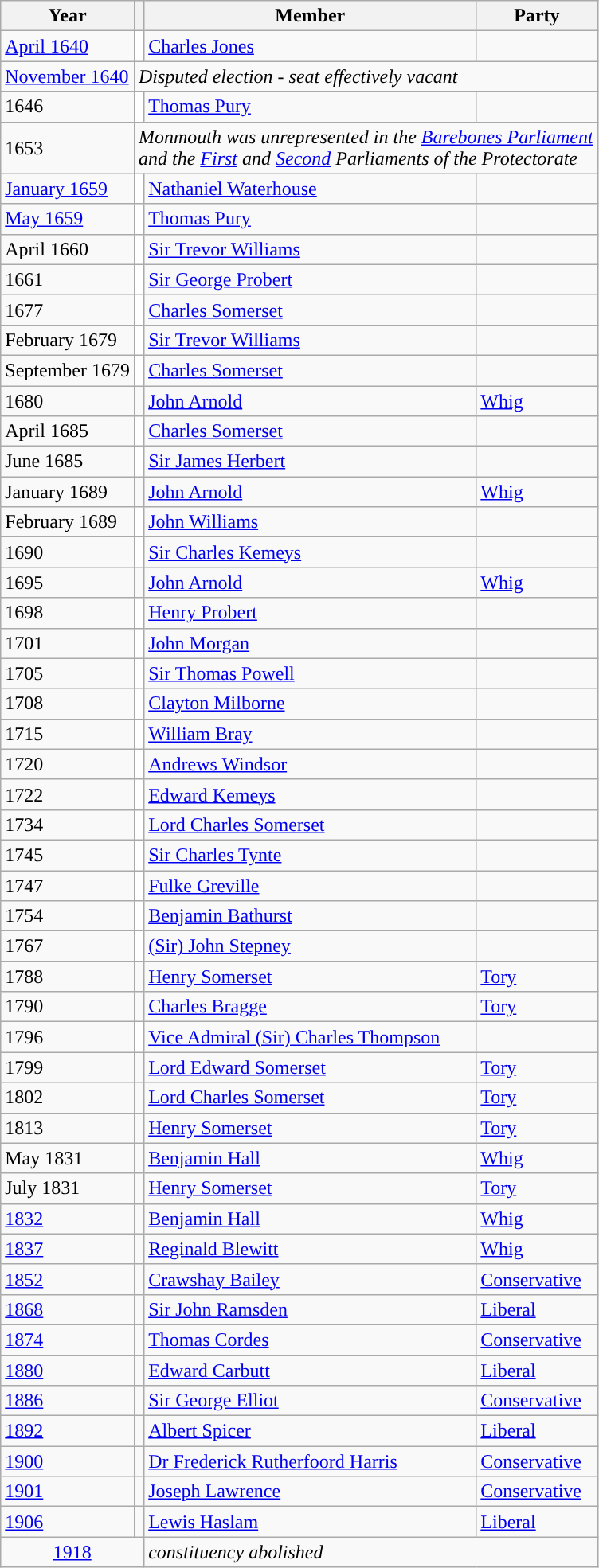<table class="wikitable">
<tr>
<th>Year</th>
<th></th>
<th>Member</th>
<th>Party</th>
</tr>
<tr>
<td><a href='#'>April 1640</a></td>
<td style="color:inherit;background-color: white"></td>
<td><a href='#'>Charles Jones</a></td>
<td></td>
</tr>
<tr>
<td><a href='#'>November 1640</a></td>
<td colspan="3"><em>Disputed election - seat effectively vacant</em> </td>
</tr>
<tr>
<td>1646</td>
<td style="color:inherit;background-color: white"></td>
<td><a href='#'>Thomas Pury</a></td>
<td></td>
</tr>
<tr>
<td>1653</td>
<td colspan="3"><em>Monmouth was unrepresented in the <a href='#'>Barebones Parliament</a> <br>and the <a href='#'>First</a> and <a href='#'>Second</a> Parliaments of the Protectorate</em></td>
</tr>
<tr>
<td><a href='#'>January 1659</a></td>
<td style="color:inherit;background-color: white"></td>
<td><a href='#'>Nathaniel Waterhouse</a></td>
<td></td>
</tr>
<tr>
<td><a href='#'>May 1659</a></td>
<td style="color:inherit;background-color: white"></td>
<td><a href='#'>Thomas Pury</a></td>
<td></td>
</tr>
<tr>
<td>April 1660</td>
<td style="color:inherit;background-color: white"></td>
<td><a href='#'>Sir Trevor Williams</a></td>
<td></td>
</tr>
<tr>
<td>1661</td>
<td style="color:inherit;background-color: white"></td>
<td><a href='#'>Sir George Probert</a></td>
<td></td>
</tr>
<tr>
<td>1677</td>
<td style="color:inherit;background-color: white"></td>
<td><a href='#'>Charles Somerset</a></td>
<td></td>
</tr>
<tr>
<td>February 1679</td>
<td style="color:inherit;background-color: white"></td>
<td><a href='#'>Sir Trevor Williams</a></td>
<td></td>
</tr>
<tr>
<td>September 1679</td>
<td style="color:inherit;background-color: white"></td>
<td><a href='#'>Charles Somerset</a></td>
<td></td>
</tr>
<tr>
<td>1680</td>
<td style="color:inherit;background-color: "></td>
<td><a href='#'>John Arnold</a></td>
<td><a href='#'>Whig</a></td>
</tr>
<tr>
<td>April 1685</td>
<td style="color:inherit;background-color: white"></td>
<td><a href='#'>Charles Somerset</a></td>
<td></td>
</tr>
<tr>
<td>June 1685</td>
<td style="color:inherit;background-color: white"></td>
<td><a href='#'>Sir James Herbert</a></td>
<td></td>
</tr>
<tr>
<td>January 1689</td>
<td style="color:inherit;background-color: "></td>
<td><a href='#'>John Arnold</a></td>
<td><a href='#'>Whig</a></td>
</tr>
<tr>
<td>February 1689</td>
<td style="color:inherit;background-color: white"></td>
<td><a href='#'>John Williams</a></td>
<td></td>
</tr>
<tr>
<td>1690</td>
<td style="color:inherit;background-color: white"></td>
<td><a href='#'>Sir Charles Kemeys</a></td>
<td></td>
</tr>
<tr>
<td>1695</td>
<td style="color:inherit;background-color: "></td>
<td><a href='#'>John Arnold</a></td>
<td><a href='#'>Whig</a></td>
</tr>
<tr>
<td>1698</td>
<td style="color:inherit;background-color: white"></td>
<td><a href='#'>Henry Probert</a></td>
<td></td>
</tr>
<tr>
<td>1701</td>
<td style="color:inherit;background-color: white"></td>
<td><a href='#'>John Morgan</a></td>
<td></td>
</tr>
<tr>
<td>1705</td>
<td style="color:inherit;background-color: white"></td>
<td><a href='#'>Sir Thomas Powell</a></td>
<td></td>
</tr>
<tr>
<td>1708</td>
<td style="color:inherit;background-color: white"></td>
<td><a href='#'>Clayton Milborne</a></td>
<td></td>
</tr>
<tr>
<td>1715</td>
<td style="color:inherit;background-color: white"></td>
<td><a href='#'>William Bray</a></td>
<td></td>
</tr>
<tr>
<td>1720</td>
<td style="color:inherit;background-color: white"></td>
<td><a href='#'>Andrews Windsor</a></td>
<td></td>
</tr>
<tr>
<td>1722</td>
<td style="color:inherit;background-color: white"></td>
<td><a href='#'>Edward Kemeys</a></td>
<td></td>
</tr>
<tr>
<td>1734</td>
<td style="color:inherit;background-color: white"></td>
<td><a href='#'>Lord Charles Somerset</a></td>
<td></td>
</tr>
<tr>
<td>1745</td>
<td style="color:inherit;background-color: white"></td>
<td><a href='#'>Sir Charles Tynte</a></td>
<td></td>
</tr>
<tr>
<td>1747</td>
<td style="color:inherit;background-color: white"></td>
<td><a href='#'>Fulke Greville</a></td>
<td></td>
</tr>
<tr>
<td>1754</td>
<td style="color:inherit;background-color: white"></td>
<td><a href='#'>Benjamin Bathurst</a></td>
<td></td>
</tr>
<tr>
<td>1767</td>
<td style="color:inherit;background-color: white"></td>
<td><a href='#'>(Sir) John Stepney</a></td>
<td></td>
</tr>
<tr>
<td>1788</td>
<td style="color:inherit;background-color: "></td>
<td><a href='#'>Henry Somerset</a></td>
<td><a href='#'>Tory</a></td>
</tr>
<tr>
<td>1790</td>
<td style="color:inherit;background-color: "></td>
<td><a href='#'>Charles Bragge</a></td>
<td><a href='#'>Tory</a></td>
</tr>
<tr>
<td>1796</td>
<td style="color:inherit;background-color: white"></td>
<td><a href='#'>Vice Admiral (Sir) Charles Thompson</a></td>
<td></td>
</tr>
<tr>
<td>1799</td>
<td style="color:inherit;background-color: "></td>
<td><a href='#'>Lord Edward Somerset</a></td>
<td><a href='#'>Tory</a></td>
</tr>
<tr>
<td>1802</td>
<td style="color:inherit;background-color: "></td>
<td><a href='#'>Lord Charles Somerset</a></td>
<td><a href='#'>Tory</a></td>
</tr>
<tr>
<td>1813</td>
<td style="color:inherit;background-color: "></td>
<td><a href='#'>Henry Somerset</a></td>
<td><a href='#'>Tory</a></td>
</tr>
<tr>
<td>May 1831</td>
<td style="color:inherit;background-color: "></td>
<td><a href='#'>Benjamin Hall</a></td>
<td><a href='#'>Whig</a></td>
</tr>
<tr>
<td>July 1831</td>
<td style="color:inherit;background-color: "></td>
<td><a href='#'>Henry Somerset</a></td>
<td><a href='#'>Tory</a></td>
</tr>
<tr>
<td><a href='#'>1832</a></td>
<td style="color:inherit;background-color: "></td>
<td><a href='#'>Benjamin Hall</a></td>
<td><a href='#'>Whig</a></td>
</tr>
<tr>
<td><a href='#'>1837</a></td>
<td style="color:inherit;background-color: "></td>
<td><a href='#'>Reginald Blewitt</a></td>
<td><a href='#'>Whig</a></td>
</tr>
<tr>
<td><a href='#'>1852</a></td>
<td style="color:inherit;background-color: "></td>
<td><a href='#'>Crawshay Bailey</a></td>
<td><a href='#'>Conservative</a></td>
</tr>
<tr>
<td><a href='#'>1868</a></td>
<td style="color:inherit;background-color: "></td>
<td><a href='#'>Sir John Ramsden</a></td>
<td><a href='#'>Liberal</a></td>
</tr>
<tr>
<td><a href='#'>1874</a></td>
<td style="color:inherit;background-color: "></td>
<td><a href='#'>Thomas Cordes</a></td>
<td><a href='#'>Conservative</a></td>
</tr>
<tr>
<td><a href='#'>1880</a></td>
<td style="color:inherit;background-color: "></td>
<td><a href='#'>Edward Carbutt</a></td>
<td><a href='#'>Liberal</a></td>
</tr>
<tr>
<td><a href='#'>1886</a></td>
<td style="color:inherit;background-color: "></td>
<td><a href='#'>Sir George Elliot</a></td>
<td><a href='#'>Conservative</a></td>
</tr>
<tr>
<td><a href='#'>1892</a></td>
<td style="color:inherit;background-color: "></td>
<td><a href='#'>Albert Spicer</a></td>
<td><a href='#'>Liberal</a></td>
</tr>
<tr>
<td><a href='#'>1900</a></td>
<td style="color:inherit;background-color: "></td>
<td><a href='#'>Dr Frederick Rutherfoord Harris</a></td>
<td><a href='#'>Conservative</a></td>
</tr>
<tr>
<td><a href='#'>1901</a></td>
<td style="color:inherit;background-color: "></td>
<td><a href='#'>Joseph Lawrence</a></td>
<td><a href='#'>Conservative</a></td>
</tr>
<tr>
<td><a href='#'>1906</a></td>
<td style="color:inherit;background-color: "></td>
<td><a href='#'>Lewis Haslam</a></td>
<td><a href='#'>Liberal</a></td>
</tr>
<tr>
<td colspan="2" align="center"><a href='#'>1918</a></td>
<td colspan="2"><em>constituency abolished</em></td>
</tr>
</table>
